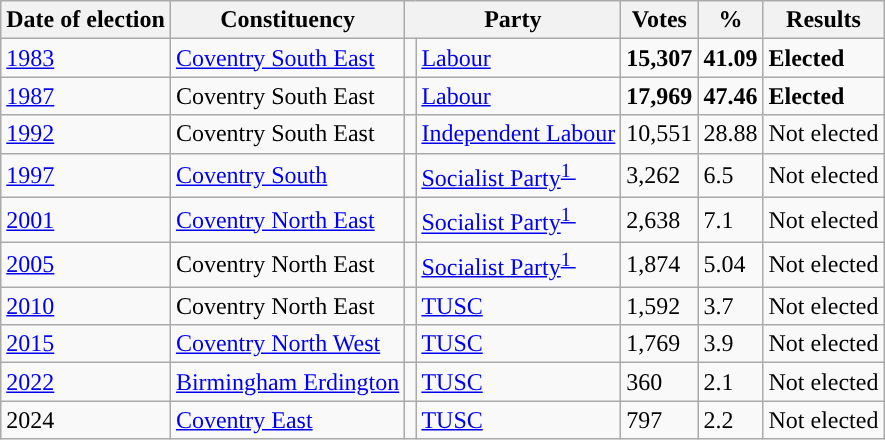<table class="wikitable">
<tr>
<th>Date of election</th>
<th>Constituency</th>
<th colspan=2>Party</th>
<th>Votes</th>
<th>%</th>
<th>Results</th>
</tr>
<tr>
<td><a href='#'>1983</a></td>
<td><a href='#'>Coventry South East</a></td>
<td style="background:"></td>
<td><a href='#'>Labour</a></td>
<td><strong>15,307</strong></td>
<td><strong>41.09</strong></td>
<td><strong>Elected</strong></td>
</tr>
<tr>
<td><a href='#'>1987</a></td>
<td>Coventry South East</td>
<td style="background:"></td>
<td><a href='#'>Labour</a></td>
<td><strong>17,969</strong></td>
<td><strong>47.46</strong></td>
<td><strong>Elected</strong></td>
</tr>
<tr>
<td><a href='#'>1992</a></td>
<td>Coventry South East</td>
<td style="background:"></td>
<td><a href='#'>Independent Labour</a></td>
<td>10,551</td>
<td>28.88</td>
<td>Not elected</td>
</tr>
<tr>
<td><a href='#'>1997</a></td>
<td><a href='#'>Coventry South</a></td>
<td style="background:"></td>
<td><a href='#'>Socialist Party</a><sup><a href='#'>1 </a></sup></td>
<td>3,262</td>
<td>6.5</td>
<td>Not elected</td>
</tr>
<tr>
<td><a href='#'>2001</a></td>
<td><a href='#'>Coventry North East</a></td>
<td style="background:"></td>
<td><a href='#'>Socialist Party</a><sup><a href='#'>1 </a></sup></td>
<td>2,638</td>
<td>7.1</td>
<td>Not elected</td>
</tr>
<tr>
<td><a href='#'>2005</a></td>
<td>Coventry North East</td>
<td style="background:"></td>
<td><a href='#'>Socialist Party</a><sup><a href='#'>1 </a></sup></td>
<td>1,874</td>
<td>5.04</td>
<td>Not elected</td>
</tr>
<tr>
<td><a href='#'>2010</a></td>
<td>Coventry North East</td>
<td style="background:"></td>
<td><a href='#'>TUSC</a></td>
<td>1,592</td>
<td>3.7</td>
<td>Not elected</td>
</tr>
<tr>
<td><a href='#'>2015</a></td>
<td><a href='#'>Coventry North West</a></td>
<td style="background:"></td>
<td><a href='#'>TUSC</a></td>
<td>1,769</td>
<td>3.9</td>
<td>Not elected</td>
</tr>
<tr>
<td><a href='#'>2022</a></td>
<td><a href='#'>Birmingham Erdington</a></td>
<td style="background:"></td>
<td><a href='#'>TUSC</a></td>
<td>360</td>
<td>2.1</td>
<td>Not elected</td>
</tr>
<tr>
<td>2024</td>
<td><a href='#'>Coventry East</a></td>
<td style="background:"></td>
<td><a href='#'>TUSC</a></td>
<td>797</td>
<td>2.2</td>
<td>Not elected</td>
</tr>
</table>
